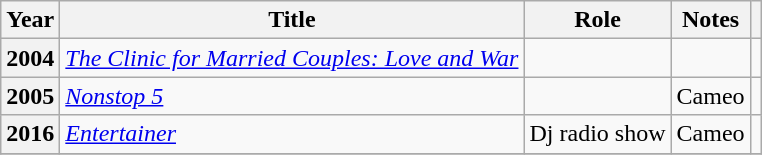<table class="wikitable sortable plainrowheaders">
<tr>
<th scope="col">Year</th>
<th scope="col">Title</th>
<th scope="col">Role</th>
<th scope="col">Notes</th>
<th scope="col" class="unsortable"></th>
</tr>
<tr>
<th scope="row">2004</th>
<td><em><a href='#'>The Clinic for Married Couples: Love and War</a></em></td>
<td></td>
<td></td>
<td></td>
</tr>
<tr>
<th scope="row">2005</th>
<td><em><a href='#'>Nonstop 5</a></em></td>
<td></td>
<td>Cameo</td>
<td></td>
</tr>
<tr>
<th scope="row">2016</th>
<td><em><a href='#'>Entertainer</a></em></td>
<td>Dj radio show</td>
<td>Cameo</td>
<td></td>
</tr>
<tr>
</tr>
</table>
